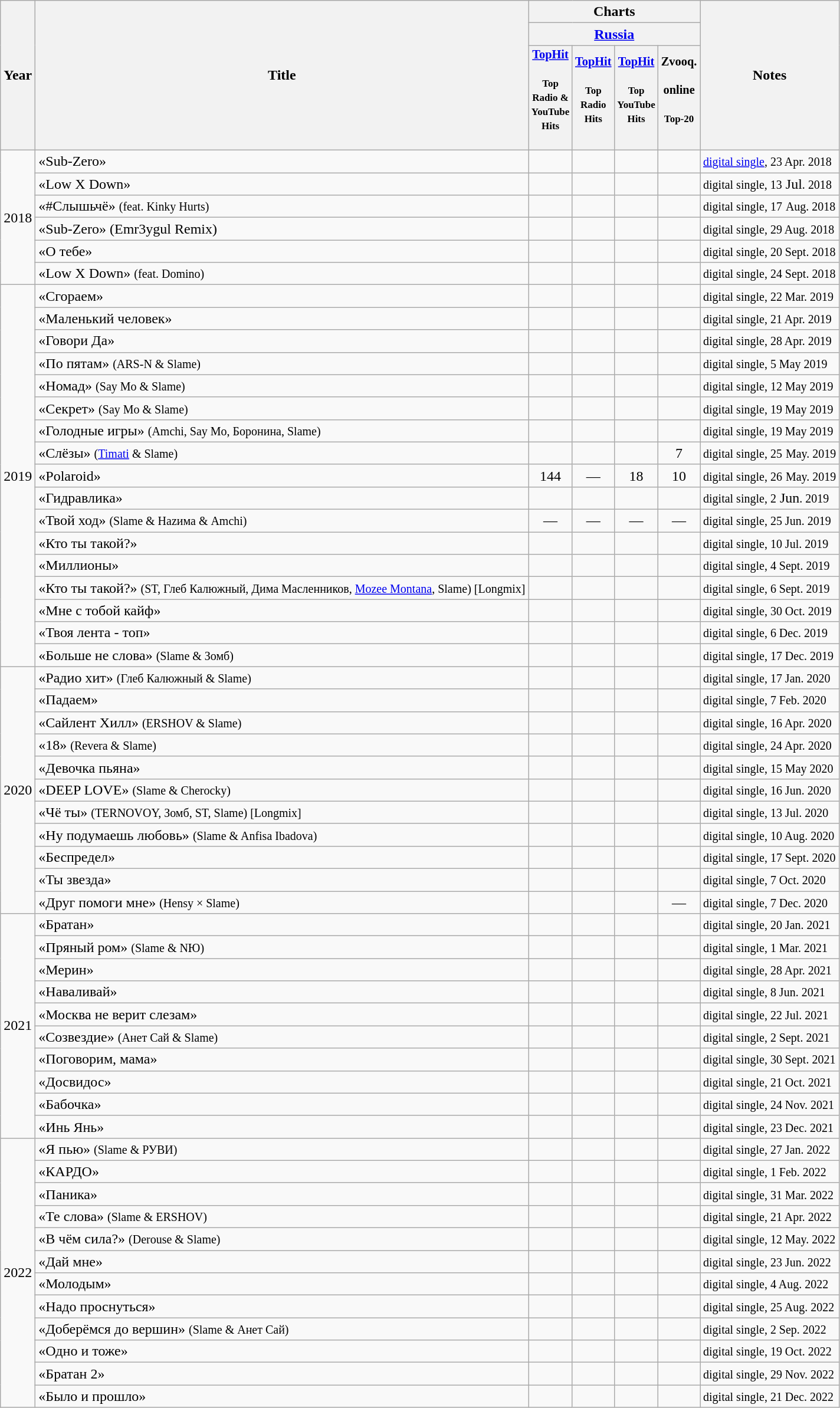<table class="wikitable">
<tr>
<th rowspan="3">Year</th>
<th rowspan="3">Title</th>
<th colspan="4">Charts</th>
<th rowspan="3">Notes</th>
</tr>
<tr>
<th colspan="4"><a href='#'>Russia</a></th>
</tr>
<tr>
<th style="width:3em;font-size:85%;"><a href='#'>TopHit</a><br><br><small>Top Radio & YouTube Hits</small><br><br></th>
<th style="width:3em;font-size:85%;"><a href='#'>TopHit</a><br><br><small>Top Radio Hits</small><br><br></th>
<th style="width:3em;font-size:85%;"><a href='#'>TopHit</a><br><br><small>Top YouTube Hits</small><br><br></th>
<th style="width:3em;font-size:85%;">Zvooq.<br><br>online<br><br><small>Top-20</small><br><br></th>
</tr>
<tr>
<td rowspan="6">2018</td>
<td>«Sub-Zero»</td>
<td></td>
<td></td>
<td></td>
<td></td>
<td><small><a href='#'>digital single</a>, 23 Apr. 2018</small></td>
</tr>
<tr>
<td>«Low X Down»</td>
<td></td>
<td></td>
<td></td>
<td></td>
<td><small>digital single, 13</small> Jul<small>. </small><small>201</small><small>8</small></td>
</tr>
<tr>
<td>«#Слышьчё» <small>(feat. Kinky Hurts)</small></td>
<td></td>
<td></td>
<td></td>
<td></td>
<td><small>digital single</small><small>, 17</small> <small>Aug</small><small>. </small><small>201</small><small>8</small></td>
</tr>
<tr>
<td>«Sub-Zero» (Emr3ygul Remix)</td>
<td></td>
<td></td>
<td></td>
<td></td>
<td><small>digital single</small><small>, 29 Aug</small><small>. </small><small>201</small><small>8</small></td>
</tr>
<tr>
<td>«О тебе»</td>
<td></td>
<td></td>
<td></td>
<td></td>
<td><small>digital single</small><small>, 20 Sept</small><small>. </small><small>201</small><small>8</small></td>
</tr>
<tr>
<td>«Low X Down» <small>(feat. Domino)</small></td>
<td></td>
<td></td>
<td></td>
<td></td>
<td><small>digital single</small><small>, 24 Sept</small><small>. </small><small>201</small><small>8</small></td>
</tr>
<tr>
<td rowspan="17">2019</td>
<td>«Сгораем»</td>
<td></td>
<td></td>
<td></td>
<td></td>
<td><small>digital single</small><small>, 22 Mar</small><small>. </small><small>201</small><small>9</small></td>
</tr>
<tr>
<td>«Маленький человек»</td>
<td></td>
<td></td>
<td></td>
<td></td>
<td><small>digital single</small><small>, 21 Apr</small><small>. </small><small>201</small><small>9</small></td>
</tr>
<tr>
<td>«Говори Да»</td>
<td></td>
<td></td>
<td></td>
<td></td>
<td><small>digital single</small><small>, 28 Apr. 2019</small></td>
</tr>
<tr>
<td>«По пятам» <small>(ARS-N & Slame)</small></td>
<td></td>
<td></td>
<td></td>
<td></td>
<td><small>digital single</small><small>, 5 May 2019</small></td>
</tr>
<tr>
<td>«Номад» <small>(Say Mo & Slame)</small></td>
<td></td>
<td></td>
<td></td>
<td></td>
<td><small>digital single</small><small>, 12 May 2019</small></td>
</tr>
<tr>
<td>«Секрет» <small>(Say Mo & Slame)</small></td>
<td></td>
<td></td>
<td></td>
<td></td>
<td><small>digital single</small><small>, 19 May 2019</small></td>
</tr>
<tr>
<td>«Голодные игры» <small>(Amchi, Say Mo, Боронина, Slame)</small></td>
<td></td>
<td></td>
<td></td>
<td></td>
<td><small>digital single</small><small>, 19 May 2019</small></td>
</tr>
<tr>
<td>«Слёзы» <small>(<a href='#'>Timati</a> & Slame)</small></td>
<td align="center"></td>
<td align="center"></td>
<td align="center"></td>
<td align="center">7</td>
<td><small>digital single</small><small>, 25</small> <small>May</small><small>. </small><small>2019</small></td>
</tr>
<tr>
<td>«Polaroid»</td>
<td align="center">144</td>
<td align="center">—</td>
<td align="center">18</td>
<td align="center">10</td>
<td><small>digital single</small><small>, 26</small> <small>May</small><small>. </small><small>2019</small></td>
</tr>
<tr>
<td>«Гидравлика»</td>
<td></td>
<td></td>
<td></td>
<td></td>
<td><small>digital single</small><small>, 2</small> Jun<small>. </small><small>2019</small></td>
</tr>
<tr>
<td>«Твой ход» <small>(Slame & Нazима & Amchi)</small></td>
<td align="center">—</td>
<td align="center">—</td>
<td align="center">—</td>
<td align="center">—</td>
<td><small>digital single</small><small>, 25 Jun. 2019</small></td>
</tr>
<tr>
<td>«Кто ты  такой?»</td>
<td></td>
<td></td>
<td></td>
<td></td>
<td><small>digital single</small><small>, 10 Jul. 2019</small></td>
</tr>
<tr>
<td>«Миллионы»</td>
<td></td>
<td></td>
<td></td>
<td></td>
<td><small>digital single</small><small>, 4 Sept. 2019</small></td>
</tr>
<tr>
<td>«Кто ты  такой?» <small>(ST, Глеб Калюжный, Дима Масленников, <a href='#'>Mozee Montana</a>, Slame) [Longmix]</small></td>
<td></td>
<td></td>
<td></td>
<td></td>
<td><small>digital single</small><small>, 6 Sept. 2019</small></td>
</tr>
<tr>
<td>«Мне с тобой кайф»</td>
<td></td>
<td></td>
<td></td>
<td></td>
<td><small>digital single</small><small>, 30 Oct. 2019</small></td>
</tr>
<tr>
<td>«Твоя лента - топ»</td>
<td></td>
<td></td>
<td></td>
<td></td>
<td><small>digital single</small><small>, 6 Dec. 2019</small></td>
</tr>
<tr>
<td>«Больше не слова» <small>(Slame & Зомб)</small></td>
<td></td>
<td></td>
<td></td>
<td></td>
<td><small>digital single</small><small>, 17 Dec. 2019</small></td>
</tr>
<tr>
<td rowspan="11">2020</td>
<td>«Радио хит» <small>(Глеб Калюжный & Slame)</small></td>
<td></td>
<td></td>
<td></td>
<td></td>
<td><small>digital single</small><small>, 17 Jan. 2020</small></td>
</tr>
<tr>
<td>«Падаем»</td>
<td></td>
<td></td>
<td></td>
<td></td>
<td><small>digital single</small><small>, 7 Feb. 2020</small></td>
</tr>
<tr>
<td>«Сайлент Хилл» <small>(ERSHOV & Slame)</small></td>
<td></td>
<td></td>
<td></td>
<td></td>
<td><small>digital single</small><small>, 16 Apr. 2020</small></td>
</tr>
<tr>
<td>«18» <small>(Revera & Slame)</small></td>
<td></td>
<td></td>
<td></td>
<td></td>
<td><small>digital single</small><small>, 24 Apr. 2020</small></td>
</tr>
<tr>
<td>«Девочка пьяна»</td>
<td></td>
<td></td>
<td></td>
<td></td>
<td><small>digital single</small><small>, 15 May 2020</small></td>
</tr>
<tr>
<td>«DEEP LOVE» <small>(Slame & Cherocky)</small></td>
<td></td>
<td></td>
<td></td>
<td></td>
<td><small>digital single</small><small>, 16 Jun. 2020</small></td>
</tr>
<tr>
<td>«Чё ты» <small>(TERNOVOY, Зомб, ST, Slame) [Longmix]</small></td>
<td></td>
<td></td>
<td></td>
<td></td>
<td><small>digital single</small><small>, 13 Jul. 2020</small></td>
</tr>
<tr>
<td>«Ну подумаешь любовь» <small>(Slame & Anfisa Ibadova)</small></td>
<td></td>
<td></td>
<td></td>
<td></td>
<td><small>digital single</small><small>, 10 Aug. 2020</small></td>
</tr>
<tr>
<td>«Беспредел»</td>
<td></td>
<td></td>
<td></td>
<td></td>
<td><small>digital single</small><small>, 17 Sept. 2020</small></td>
</tr>
<tr>
<td>«Ты звезда»</td>
<td></td>
<td></td>
<td></td>
<td></td>
<td><small>digital single</small><small>, 7 Oct. 2020</small></td>
</tr>
<tr>
<td>«‎Друг помоги мне» <small>(Hensy × Slame)</small></td>
<td align="center"></td>
<td align="center"></td>
<td align="center"></td>
<td align="center">—</td>
<td><small>digital single</small><small>, 7 Dec. 2020</small></td>
</tr>
<tr>
<td rowspan="10">2021</td>
<td>«Братан»</td>
<td></td>
<td></td>
<td></td>
<td></td>
<td><small>digital single</small><small>, 20 Jan. 2021</small></td>
</tr>
<tr>
<td>«Пряный ром» <small>(Slame & NЮ)</small></td>
<td></td>
<td></td>
<td></td>
<td></td>
<td><small>digital single</small><small>, 1 Mar. 2021</small></td>
</tr>
<tr>
<td>«Мерин»</td>
<td></td>
<td></td>
<td></td>
<td></td>
<td><small>digital single</small><small>, 28 Apr. 2021</small></td>
</tr>
<tr>
<td>«Наваливай»</td>
<td></td>
<td></td>
<td></td>
<td></td>
<td><small>digital single</small><small>, 8 Jun. 2021</small></td>
</tr>
<tr>
<td>«Москва не верит слезам»</td>
<td></td>
<td></td>
<td></td>
<td></td>
<td><small>digital single</small><small>, 22 Jul. 2021</small></td>
</tr>
<tr>
<td>«Созвездие» <small>(Анет Сай & Slame)</small></td>
<td></td>
<td></td>
<td></td>
<td></td>
<td><small>digital single</small><small>, 2 Sept. 2021</small></td>
</tr>
<tr>
<td>«Поговорим, мама»</td>
<td></td>
<td></td>
<td></td>
<td></td>
<td><small>digital single</small><small>, 30 Sept. 2021</small></td>
</tr>
<tr>
<td>«Досвидос»</td>
<td></td>
<td></td>
<td></td>
<td></td>
<td><small>digital single</small><small>, 21 Oct. 2021</small></td>
</tr>
<tr>
<td>«Бабочка»</td>
<td></td>
<td></td>
<td></td>
<td></td>
<td><small>digital single</small><small>, 24 Nov. 2021</small></td>
</tr>
<tr>
<td>«Инь Янь»</td>
<td></td>
<td></td>
<td></td>
<td></td>
<td><small>digital single</small><small>, 23 Dec. 2021</small></td>
</tr>
<tr>
<td rowspan="12">2022</td>
<td>«Я пью» <small>(Slame & РУВИ)</small></td>
<td></td>
<td></td>
<td></td>
<td></td>
<td><small>digital single</small><small>, 27 Jan. 2022</small></td>
</tr>
<tr>
<td>«КАРДО»</td>
<td></td>
<td></td>
<td></td>
<td></td>
<td><small>digital single</small><small>, 1 Feb. 2022</small></td>
</tr>
<tr>
<td>«Паника»</td>
<td></td>
<td></td>
<td></td>
<td></td>
<td><small>digital single</small><small>, 31 Mar. 2022</small></td>
</tr>
<tr>
<td>«Те слова» <small>(Slame & ERSHOV)</small></td>
<td></td>
<td></td>
<td></td>
<td></td>
<td><small>digital single</small><small>, 21 Apr. 2022</small></td>
</tr>
<tr>
<td>«В чём сила?» <small>(Derouse & Slame)</small></td>
<td></td>
<td></td>
<td></td>
<td></td>
<td><small>digital single</small><small>, 12 May. 2022</small></td>
</tr>
<tr>
<td>«Дай мне»</td>
<td></td>
<td></td>
<td></td>
<td></td>
<td><small>digital single</small><small>, 23 Jun. 2022</small></td>
</tr>
<tr>
<td>«Молодым»</td>
<td></td>
<td></td>
<td></td>
<td></td>
<td><small>digital single</small><small>, 4 Aug. 2022</small></td>
</tr>
<tr>
<td>«Надо проснуться»</td>
<td></td>
<td></td>
<td></td>
<td></td>
<td><small>digital single</small><small>, 25 Aug. 2022</small></td>
</tr>
<tr>
<td>«Доберёмся до вершин» <small>(Slame & Анет Сай)</small></td>
<td></td>
<td></td>
<td></td>
<td></td>
<td><small>digital single</small><small>, 2 Sep. 2022</small></td>
</tr>
<tr>
<td>«Одно и тоже»</td>
<td></td>
<td></td>
<td></td>
<td></td>
<td><small>digital single</small><small>, 19 Oct. 2022</small></td>
</tr>
<tr>
<td>«Братан 2»</td>
<td></td>
<td></td>
<td></td>
<td></td>
<td><small>digital single</small><small>, 29 Nov. 2022</small></td>
</tr>
<tr>
<td>«Было и прошло»</td>
<td></td>
<td></td>
<td></td>
<td></td>
<td><small>digital single</small><small>, 21 Dec. 2022</small></td>
</tr>
</table>
